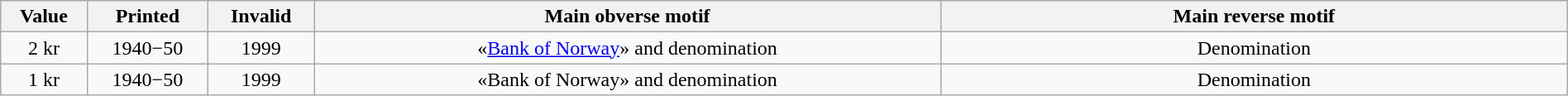<table class="wikitable" style="width:100%; text-align:center;">
<tr>
<th>Value</th>
<th>Printed</th>
<th>Invalid</th>
<th style="width:40%;">Main obverse motif</th>
<th style="width:40%;">Main reverse motif</th>
</tr>
<tr>
<td>2 kr</td>
<td>1940−50</td>
<td>1999</td>
<td>«<a href='#'>Bank of Norway</a>» and denomination</td>
<td>Denomination</td>
</tr>
<tr>
<td>1 kr</td>
<td>1940−50</td>
<td>1999</td>
<td>«Bank of Norway» and denomination</td>
<td>Denomination</td>
</tr>
</table>
